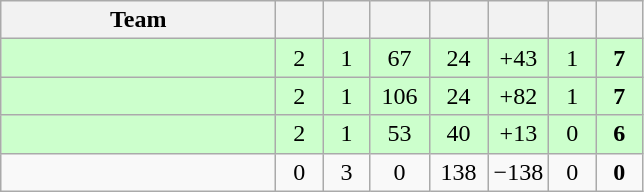<table class="wikitable" style="text-align:center;">
<tr>
<th style="width:11.0em;">Team</th>
<th style="width:1.5em;"></th>
<th style="width:1.5em;"></th>
<th style="width:2.0em;"></th>
<th style="width:2.0em;"></th>
<th style="width:2.0em;"></th>
<th style="width:1.5em;"></th>
<th style="width:1.5em;"></th>
</tr>
<tr bgcolor=#cfc>
<td align="left"></td>
<td>2</td>
<td>1</td>
<td>67</td>
<td>24</td>
<td>+43</td>
<td>1</td>
<td><strong>7</strong></td>
</tr>
<tr bgcolor=#cfc>
<td align="left"></td>
<td>2</td>
<td>1</td>
<td>106</td>
<td>24</td>
<td>+82</td>
<td>1</td>
<td><strong>7</strong></td>
</tr>
<tr bgcolor=#cfc>
<td align="left"></td>
<td>2</td>
<td>1</td>
<td>53</td>
<td>40</td>
<td>+13</td>
<td>0</td>
<td><strong>6</strong></td>
</tr>
<tr>
<td align="left"></td>
<td>0</td>
<td>3</td>
<td>0</td>
<td>138</td>
<td>−138</td>
<td>0</td>
<td><strong>0</strong></td>
</tr>
</table>
